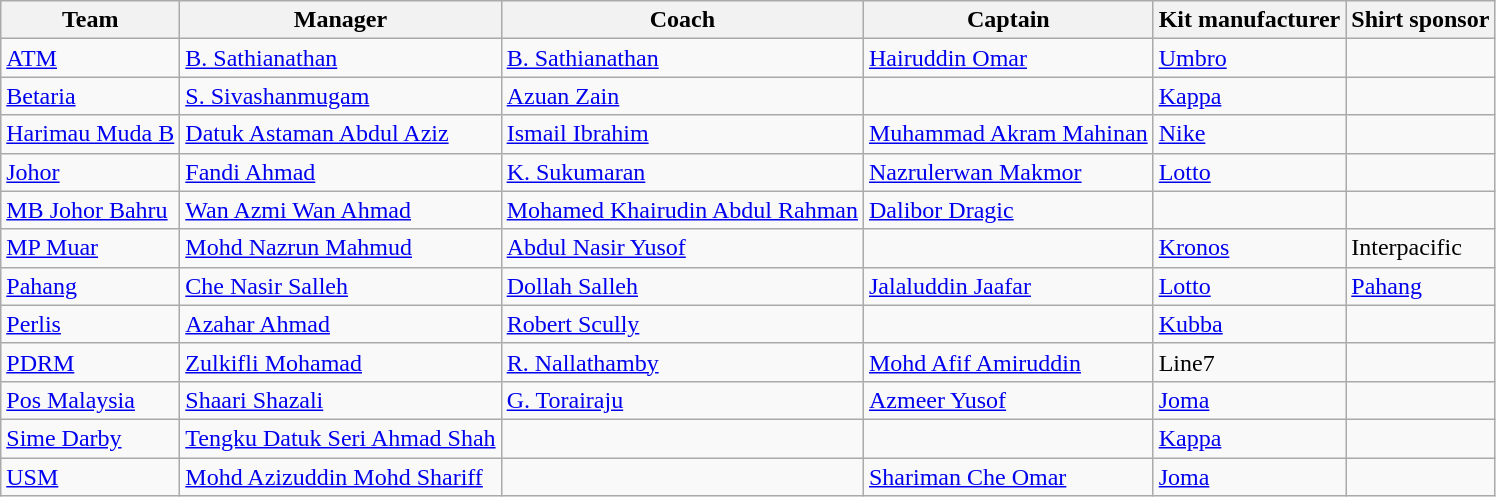<table class="wikitable sortable" style="text-align: left;">
<tr>
<th>Team</th>
<th>Manager</th>
<th>Coach</th>
<th>Captain</th>
<th>Kit manufacturer</th>
<th>Shirt sponsor</th>
</tr>
<tr>
<td><a href='#'>ATM</a></td>
<td> <a href='#'>B. Sathianathan</a></td>
<td> <a href='#'>B. Sathianathan</a></td>
<td> <a href='#'>Hairuddin Omar</a></td>
<td><a href='#'>Umbro</a></td>
<td></td>
</tr>
<tr>
<td><a href='#'>Betaria</a></td>
<td> <a href='#'>S. Sivashanmugam</a></td>
<td> <a href='#'>Azuan Zain</a></td>
<td></td>
<td><a href='#'>Kappa</a></td>
<td></td>
</tr>
<tr>
<td><a href='#'>Harimau Muda B</a></td>
<td> <a href='#'>Datuk Astaman Abdul Aziz</a></td>
<td> <a href='#'>Ismail Ibrahim</a></td>
<td> <a href='#'>Muhammad Akram Mahinan</a></td>
<td><a href='#'>Nike</a></td>
<td></td>
</tr>
<tr>
<td><a href='#'>Johor</a></td>
<td> <a href='#'>Fandi Ahmad</a></td>
<td> <a href='#'>K. Sukumaran</a></td>
<td> <a href='#'>Nazrulerwan Makmor</a></td>
<td><a href='#'>Lotto</a></td>
<td></td>
</tr>
<tr>
<td><a href='#'>MB Johor Bahru</a></td>
<td> <a href='#'>Wan Azmi Wan Ahmad</a></td>
<td> <a href='#'>Mohamed Khairudin Abdul Rahman</a></td>
<td> <a href='#'>Dalibor Dragic</a></td>
<td></td>
<td></td>
</tr>
<tr>
<td><a href='#'>MP Muar</a></td>
<td> <a href='#'>Mohd Nazrun Mahmud</a></td>
<td> <a href='#'>Abdul Nasir Yusof</a></td>
<td></td>
<td><a href='#'>Kronos</a></td>
<td>Interpacific</td>
</tr>
<tr>
<td><a href='#'>Pahang</a></td>
<td> <a href='#'>Che Nasir Salleh</a></td>
<td> <a href='#'>Dollah Salleh</a></td>
<td> <a href='#'>Jalaluddin Jaafar</a></td>
<td><a href='#'>Lotto</a></td>
<td><a href='#'>Pahang</a></td>
</tr>
<tr>
<td><a href='#'>Perlis</a></td>
<td> <a href='#'>Azahar Ahmad</a></td>
<td> <a href='#'>Robert Scully</a></td>
<td></td>
<td><a href='#'>Kubba</a></td>
<td></td>
</tr>
<tr>
<td><a href='#'>PDRM</a></td>
<td> <a href='#'>Zulkifli Mohamad</a></td>
<td> <a href='#'>R. Nallathamby</a></td>
<td> <a href='#'>Mohd Afif Amiruddin</a></td>
<td>Line7</td>
<td></td>
</tr>
<tr>
<td><a href='#'>Pos Malaysia</a></td>
<td> <a href='#'>Shaari Shazali</a></td>
<td> <a href='#'>G. Torairaju</a></td>
<td> <a href='#'>Azmeer Yusof</a></td>
<td><a href='#'>Joma</a></td>
<td></td>
</tr>
<tr>
<td><a href='#'>Sime Darby</a></td>
<td> <a href='#'>Tengku Datuk Seri Ahmad Shah</a></td>
<td> </td>
<td> </td>
<td><a href='#'>Kappa</a></td>
<td></td>
</tr>
<tr>
<td><a href='#'>USM</a></td>
<td> <a href='#'>Mohd Azizuddin Mohd Shariff</a></td>
<td> </td>
<td> <a href='#'>Shariman Che Omar</a></td>
<td><a href='#'>Joma</a></td>
<td></td>
</tr>
</table>
